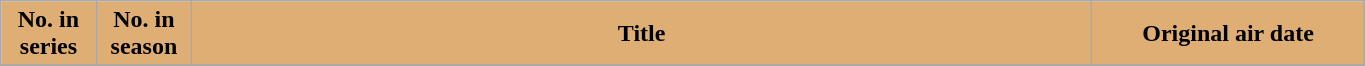<table class="wikitable plainrowheaders" style="width:72%;">
<tr>
<th scope="col" style="background-color: #DFAE74; color: #000000;" width=7%>No. in<br>series</th>
<th scope="col" style="background-color: #DFAE74; color: #000000;" width=7%>No. in<br>season</th>
<th scope="col" style="background-color: #DFAE74; color: #000000;">Title</th>
<th scope="col" style="background-color: #DFAE74; color: #000000;" width=20%>Original air date</th>
</tr>
<tr>
</tr>
</table>
